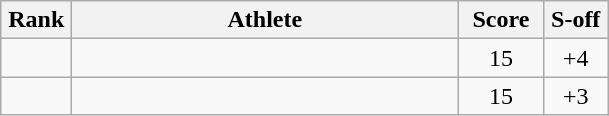<table class="wikitable" style="text-align:center">
<tr>
<th width=40>Rank</th>
<th width=250>Athlete</th>
<th width=50>Score</th>
<th width=35>S-off</th>
</tr>
<tr>
<td></td>
<td align=left></td>
<td>15</td>
<td>+4</td>
</tr>
<tr>
<td></td>
<td align=left></td>
<td>15</td>
<td>+3</td>
</tr>
</table>
